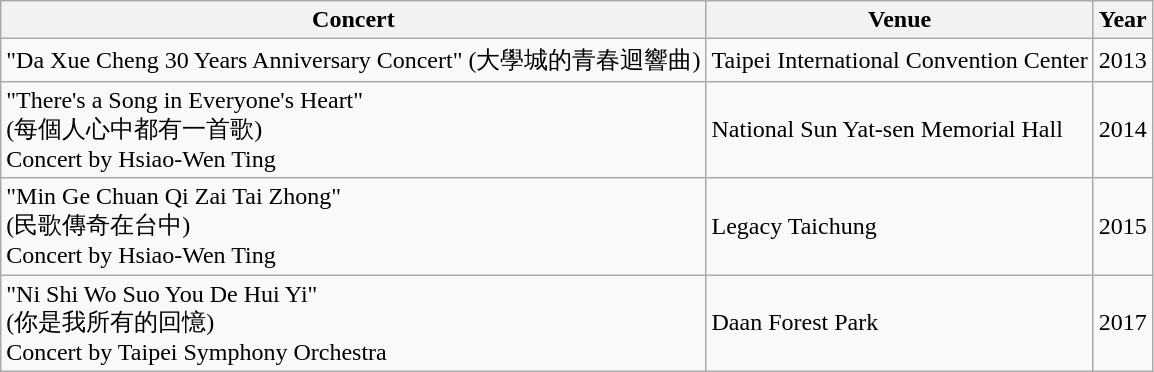<table class="wikitable">
<tr>
<th>Concert</th>
<th>Venue</th>
<th>Year</th>
</tr>
<tr>
<td>"Da Xue Cheng 30 Years Anniversary Concert" (大學城的青春迴響曲)</td>
<td>Taipei International Convention Center</td>
<td>2013</td>
</tr>
<tr>
<td>"There's a Song in Everyone's Heart"<br>(每個人心中都有一首歌)<br>Concert by Hsiao-Wen Ting</td>
<td>National Sun Yat-sen Memorial Hall</td>
<td>2014</td>
</tr>
<tr>
<td>"Min Ge Chuan Qi Zai Tai Zhong"<br>(民歌傳奇在台中)<br>Concert by Hsiao-Wen Ting</td>
<td>Legacy Taichung</td>
<td>2015</td>
</tr>
<tr>
<td>"Ni Shi Wo Suo You De Hui Yi"<br>(你是我所有的回憶)<br>Concert by Taipei Symphony Orchestra</td>
<td>Daan Forest Park</td>
<td>2017</td>
</tr>
</table>
